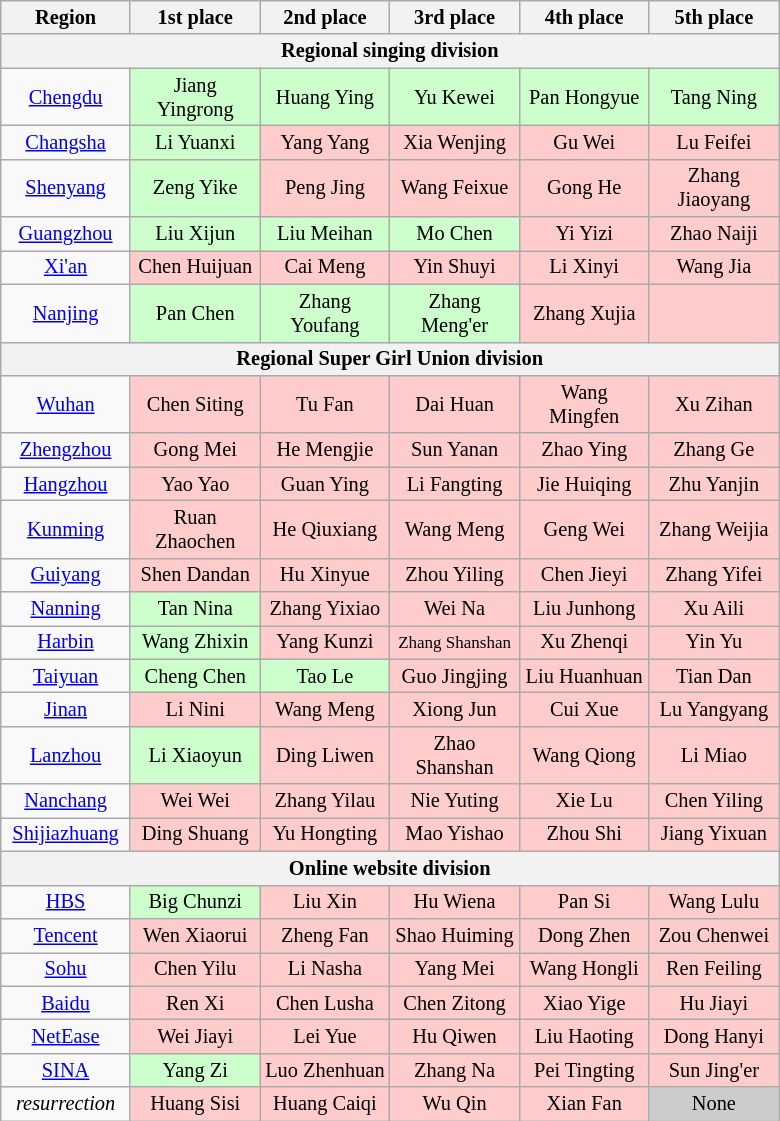<table class="wikitable" style="font-size:85%;">
<tr>
<th width=80px>Region</th>
<th width=80px>1st place</th>
<th width=80px>2nd place</th>
<th width=80px>3rd place</th>
<th width=80px>4th place</th>
<th width=80px>5th place</th>
</tr>
<tr>
<th colspan="6"><span>Regional singing division</span></th>
</tr>
<tr>
<td align="center"><a href='#'>Chengdu</a><br><span></span></td>
<td align="center" style="background:#ccffcc;">Jiang Yingrong<br><span></span></td>
<td align="center" style="background:#ccffcc;">Huang Ying<br><span></span></td>
<td align="center" style="background:#ccffcc;">Yu Kewei<br><span></span></td>
<td align="center" style="background:#ccffcc;">Pan Hongyue<br><span></span></td>
<td align="center" style="background:#ccffcc;">Tang Ning<br><span></span></td>
</tr>
<tr>
<td align="center"><a href='#'>Changsha</a><br><span></span></td>
<td align="center" style="background:#ccffcc;">Li Yuanxi<br><span></span></td>
<td align="center" style="background:#ffcccc;">Yang Yang<br><span></span></td>
<td align="center" style="background:#ffcccc;">Xia Wenjing<br><span></span></td>
<td align="center" style="background:#ffcccc;">Gu Wei<br><span></span></td>
<td align="center" style="background:#ffcccc;">Lu Feifei<br><span></span></td>
</tr>
<tr>
<td align="center"><a href='#'>Shenyang</a><br><span></span></td>
<td align="center" style="background:#ccffcc;">Zeng Yike<br><span></span></td>
<td align="center" style="background:#ffcccc;">Peng Jing<br><span></span></td>
<td align="center" style="background:#ffcccc;">Wang Feixue<br><span></span></td>
<td align="center" style="background:#ffcccc;">Gong He<br><span></span></td>
<td align="center" style="background:#ffcccc;">Zhang Jiaoyang<br><span></span></td>
</tr>
<tr>
<td align="center"><a href='#'>Guangzhou</a><br><span></span></td>
<td align="center" style="background:#ccffcc;">Liu Xijun<br><span></span></td>
<td align="center" style="background:#ccffcc;">Liu Meihan<br><span></span></td>
<td align="center" style="background:#ccffcc;">Mo Chen<br><span></span></td>
<td align="center" style="background:#ffcccc;">Yi Yizi<br><span></span></td>
<td align="center" style="background:#ffcccc;">Zhao Naiji<br><span></span></td>
</tr>
<tr>
<td align="center"><a href='#'>Xi'an</a><br><span></span></td>
<td align="center" style="background:#ffcccc;">Chen Huijuan<br><span></span></td>
<td align="center" style="background:#ffcccc;">Cai Meng<br><span></span></td>
<td align="center" style="background:#ffcccc;">Yin Shuyi<br><span></span></td>
<td align="center" style="background:#ffcccc;">Li Xinyi<br><span></span></td>
<td align="center" style="background:#ffcccc;">Wang Jia<br><span></span></td>
</tr>
<tr>
<td align="center"><a href='#'>Nanjing</a><br><span></span></td>
<td align="center" style="background:#ccffcc;">Pan Chen<br><span></span></td>
<td align="center" style="background:#ccffcc;">Zhang Youfang<br><span></span></td>
<td align="center" style="background:#ccffcc;">Zhang Meng'er<br><span></span></td>
<td align="center" style="background:#ffcccc;">Zhang Xujia<br><span></span></td>
<td align="center" style="background:#ffcccc;"><br><span></span></td>
</tr>
<tr>
<th colspan="6"><span>Regional Super Girl Union division</span></th>
</tr>
<tr>
<td align="center"><a href='#'>Wuhan</a><br><span></span></td>
<td align="center" style="background:#ffcccc;">Chen Siting<br><span></span></td>
<td align="center" style="background:#ffcccc;">Tu Fan<br><span></span></td>
<td align="center" style="background:#ffcccc;">Dai Huan<br><span></span></td>
<td align="center" style="background:#ffcccc;">Wang Mingfen<br><span></span></td>
<td align="center" style="background:#ffcccc;">Xu Zihan<br><span></span></td>
</tr>
<tr>
<td align="center"><a href='#'>Zhengzhou</a><br><span></span></td>
<td align="center" style="background:#ffcccc;">Gong Mei<br><span></span></td>
<td align="center" style="background:#ffcccc;">He Mengjie<br><span></span></td>
<td align="center" style="background:#ffcccc;">Sun Yanan<br><span></span></td>
<td align="center" style="background:#ffcccc;">Zhao Ying<br><span></span></td>
<td align="center" style="background:#ffcccc;">Zhang Ge<br><span></span></td>
</tr>
<tr>
<td align="center"><a href='#'>Hangzhou</a><br><span></span></td>
<td align="center" style="background:#ffcccc;">Yao Yao<br><span></span></td>
<td align="center" style="background:#ffcccc;">Guan Ying<br><span></span></td>
<td align="center" style="background:#ffcccc;">Li Fangting<br><span></span></td>
<td align="center" style="background:#ffcccc;">Jie Huiqing<br><span></span></td>
<td align="center" style="background:#ffcccc;">Zhu Yanjin<br><span></span></td>
</tr>
<tr>
<td align="center"><a href='#'>Kunming</a><br><span></span></td>
<td align="center" style="background:#ffcccc;">Ruan Zhaochen<br><span></span></td>
<td align="center" style="background:#ffcccc;">He Qiuxiang<br><span></span></td>
<td align="center" style="background:#ffcccc;">Wang Meng<br><span></span></td>
<td align="center" style="background:#ffcccc;">Geng Wei<br><span></span></td>
<td align="center" style="background:#ffcccc;">Zhang Weijia<br><span></span></td>
</tr>
<tr>
<td align="center"><a href='#'>Guiyang</a><br><span></span></td>
<td align="center" style="background:#ffcccc;">Shen Dandan<br><span></span></td>
<td align="center" style="background:#ffcccc;">Hu Xinyue<br><span></span></td>
<td align="center" style="background:#ffcccc;">Zhou Yiling<br><span></span></td>
<td align="center" style="background:#ffcccc;">Chen Jieyi<br><span></span></td>
<td align="center" style="background:#ffcccc;">Zhang Yifei<br><span></span></td>
</tr>
<tr>
<td align="center"><a href='#'>Nanning</a><br><span></span></td>
<td align="center" style="background:#ccffcc;">Tan Nina<br><span></span></td>
<td align="center" style="background:#ffcccc;">Zhang Yixiao<br><span></span></td>
<td align="center" style="background:#ffcccc;">Wei Na<br><span></span></td>
<td align="center" style="background:#ffcccc;">Liu Junhong<br><span></span></td>
<td align="center" style="background:#ffcccc;">Xu Aili<br><span></span></td>
</tr>
<tr>
<td align="center"><a href='#'>Harbin</a><br><span></span></td>
<td align="center" style="background:#ccffcc;">Wang Zhixin<br><span></span></td>
<td align="center" style="background:#ffcccc;">Yang Kunzi<br><span></span></td>
<td align="center" style="background:#ffcccc;"><small>Zhang Shanshan</small><br><span></span></td>
<td align="center" style="background:#ffcccc;">Xu Zhenqi<br><span></span></td>
<td align="center" style="background:#ffcccc;">Yin Yu<br><span></span></td>
</tr>
<tr>
<td align="center"><a href='#'>Taiyuan</a><br><span></span></td>
<td align="center" style="background:#ccffcc;">Cheng Chen<br><span></span></td>
<td align="center" style="background:#ccffcc;">Tao Le<br><span></span></td>
<td align="center" style="background:#ffcccc;">Guo Jingjing<br><span></span></td>
<td align="center" style="background:#ffcccc;">Liu Huanhuan<br><span></span></td>
<td align="center" style="background:#ffcccc;">Tian Dan<br><span></span></td>
</tr>
<tr>
<td align="center"><a href='#'>Jinan</a><br><span></span></td>
<td align="center" style="background:#ffcccc;">Li Nini<br><span></span></td>
<td align="center" style="background:#ffcccc;">Wang Meng<br><span></span></td>
<td align="center" style="background:#ffcccc;">Xiong Jun<br><span></span></td>
<td align="center" style="background:#ffcccc;">Cui Xue<br><span></span></td>
<td align="center" style="background:#ffcccc;">Lu Yangyang<br><span></span></td>
</tr>
<tr>
<td align="center"><a href='#'>Lanzhou</a><br><span></span></td>
<td align="center" style="background:#ccffcc;">Li Xiaoyun<br><span></span></td>
<td align="center" style="background:#ffcccc;">Ding Liwen<br><span></span></td>
<td align="center" style="background:#ffcccc;">Zhao Shanshan<br><span></span></td>
<td align="center" style="background:#ffcccc;">Wang Qiong<br><span></span></td>
<td align="center" style="background:#ffcccc;">Li Miao<br><span></span></td>
</tr>
<tr>
<td align="center"><a href='#'>Nanchang</a><br><span></span></td>
<td align="center" style="background:#ffcccc;">Wei Wei<br><span></span></td>
<td align="center" style="background:#ffcccc;">Zhang Yilau<br><span></span></td>
<td align="center" style="background:#ffcccc;">Nie Yuting<br><span></span></td>
<td align="center" style="background:#ffcccc;">Xie Lu<br><span></span></td>
<td align="center" style="background:#ffcccc;">Chen Yiling<br><span></span></td>
</tr>
<tr>
<td align="center"><a href='#'>Shijiazhuang</a><br><span></span></td>
<td align="center" style="background:#ffcccc;">Ding Shuang<br><span></span></td>
<td align="center" style="background:#ffcccc;">Yu Hongting<br><span></span></td>
<td align="center" style="background:#ffcccc;">Mao Yishao<br><span></span></td>
<td align="center" style="background:#ffcccc;">Zhou Shi<br><span></span></td>
<td align="center" style="background:#ffcccc;">Jiang Yixuan<br><span></span></td>
</tr>
<tr>
<th colspan="6"><span>Online website division</span></th>
</tr>
<tr>
<td align="center"><a href='#'>HBS</a><br><span></span></td>
<td align="center" style="background:#ccffcc;">Big Chunzi<br><span></span></td>
<td align="center" style="background:#ffcccc;">Liu Xin<br><span></span></td>
<td align="center" style="background:#ffcccc;">Hu Wiena<br><span></span></td>
<td align="center" style="background:#ffcccc;">Pan Si<br><span></span></td>
<td align="center" style="background:#ffcccc;">Wang Lulu<br><span></span></td>
</tr>
<tr>
<td align="center"><a href='#'>Tencent</a><br><span></span></td>
<td align="center" style="background:#ffcccc;">Wen Xiaorui<br><span></span></td>
<td align="center" style="background:#ffcccc;">Zheng Fan<br><span></span></td>
<td align="center" style="background:#ffcccc;">Shao Huiming<br><span></span></td>
<td align="center" style="background:#ffcccc;">Dong Zhen<br><span></span></td>
<td align="center" style="background:#ffcccc;">Zou Chenwei<br><span></span></td>
</tr>
<tr>
<td align="center"><a href='#'>Sohu</a><br><span></span></td>
<td align="center" style="background:#ffcccc;">Chen Yilu<br><span></span></td>
<td align="center" style="background:#ffcccc;">Li Nasha<br><span></span></td>
<td align="center" style="background:#ffcccc;">Yang Mei<br><span></span></td>
<td align="center" style="background:#ffcccc;">Wang Hongli<br><span></span></td>
<td align="center" style="background:#ffcccc;">Ren Feiling<br><span></span></td>
</tr>
<tr>
<td align="center"><a href='#'>Baidu</a><br><span></span></td>
<td align="center" style="background:#ffcccc;">Ren Xi<br><span></span></td>
<td align="center" style="background:#ffcccc;">Chen Lusha<br><span></span></td>
<td align="center" style="background:#ffcccc;">Chen Zitong<br><span></span></td>
<td align="center" style="background:#ffcccc;">Xiao Yige<br><span></span></td>
<td align="center" style="background:#ffcccc;">Hu Jiayi<br><span></span></td>
</tr>
<tr>
<td align="center"><a href='#'>NetEase</a><br><span></span></td>
<td align="center" style="background:#ffcccc;">Wei Jiayi<br><span></span></td>
<td align="center" style="background:#ffcccc;">Lei Yue<br><span></span></td>
<td align="center" style="background:#ffcccc;">Hu Qiwen<br><span></span></td>
<td align="center" style="background:#ffcccc;">Liu Haoting<br><span></span></td>
<td align="center" style="background:#ffcccc;">Dong Hanyi<br><span></span></td>
</tr>
<tr>
<td align="center"><a href='#'>SINA</a><br><span></span></td>
<td align="center" style="background:#ccffcc;">Yang Zi<br><span></span></td>
<td align="center" style="background:#ffcccc;">Luo Zhenhuan<br><span></span></td>
<td align="center" style="background:#ffcccc;">Zhang Na<br><span></span></td>
<td align="center" style="background:#ffcccc;">Pei Tingting<br><span></span></td>
<td align="center" style="background:#ffcccc;">Sun Jing'er<br><span></span></td>
</tr>
<tr>
<td align="center"><em>resurrection</em></td>
<td align="center" style="background:#ffcccc;">Huang Sisi<br><span></span></td>
<td align="center" style="background:#ffcccc;">Huang Caiqi<br><span></span></td>
<td align="center" style="background:#ffcccc;">Wu Qin<br><span></span></td>
<td align="center" style="background:#ffcccc;">Xian Fan<br><span></span></td>
<td align="center" style="background:#cccccc;"><span>None</span></td>
</tr>
</table>
